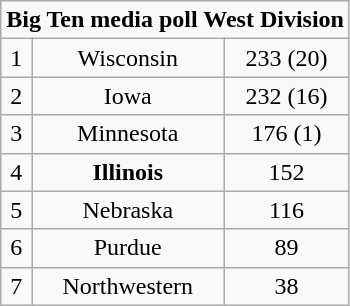<table class="wikitable" style="display: inline-table;">
<tr align="center">
<td align="center" Colspan="3"><strong>Big Ten media poll West Division</strong><br></td>
</tr>
<tr align="center">
<td>1</td>
<td>Wisconsin</td>
<td>233 (20)</td>
</tr>
<tr align="center">
<td>2</td>
<td>Iowa</td>
<td>232 (16)</td>
</tr>
<tr align="center">
<td>3</td>
<td>Minnesota</td>
<td>176 (1)</td>
</tr>
<tr align="center">
<td>4</td>
<td><strong>Illinois</strong></td>
<td>152</td>
</tr>
<tr align="center">
<td>5</td>
<td>Nebraska</td>
<td>116</td>
</tr>
<tr align="center">
<td>6</td>
<td>Purdue</td>
<td>89</td>
</tr>
<tr align="center">
<td>7</td>
<td>Northwestern</td>
<td>38</td>
</tr>
</table>
